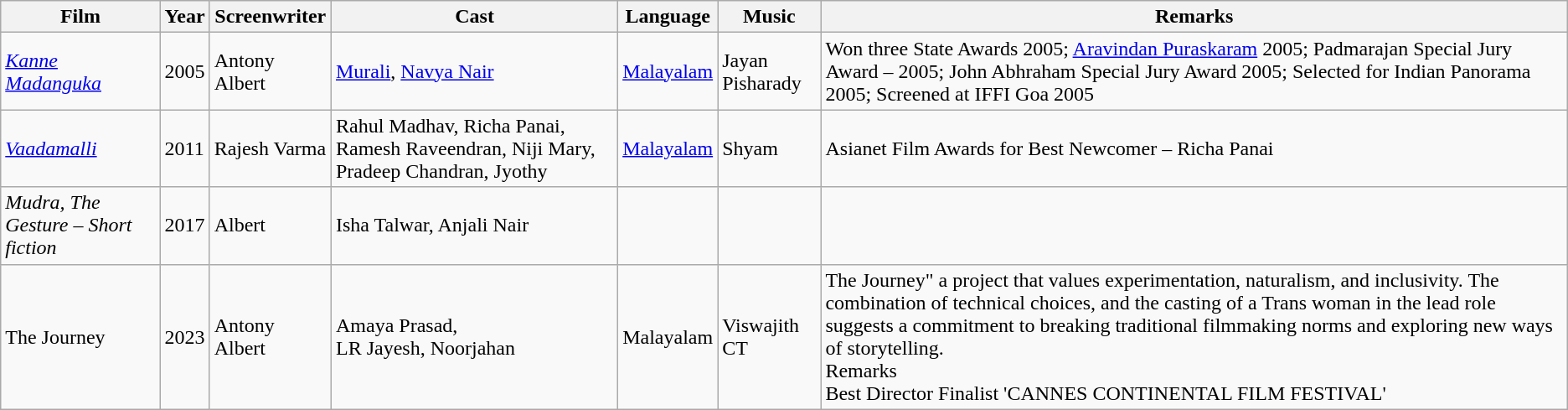<table class="wikitable">
<tr>
<th>Film</th>
<th>Year</th>
<th>Screenwriter</th>
<th>Cast</th>
<th>Language</th>
<th>Music</th>
<th>Remarks</th>
</tr>
<tr>
<td><em><a href='#'>Kanne Madanguka</a></em></td>
<td>2005</td>
<td>Antony Albert</td>
<td><a href='#'>Murali</a>, <a href='#'>Navya Nair</a></td>
<td><a href='#'>Malayalam</a></td>
<td>Jayan Pisharady</td>
<td>Won three State Awards 2005; <a href='#'>Aravindan Puraskaram</a> 2005; Padmarajan Special Jury Award – 2005; John Abhraham Special Jury Award 2005; Selected for Indian Panorama 2005; Screened at IFFI Goa 2005</td>
</tr>
<tr>
<td><em><a href='#'>Vaadamalli</a></em></td>
<td>2011</td>
<td>Rajesh Varma</td>
<td>Rahul Madhav, Richa Panai, Ramesh Raveendran, Niji Mary, Pradeep Chandran, Jyothy</td>
<td><a href='#'>Malayalam</a></td>
<td>Shyam</td>
<td>Asianet Film Awards for Best Newcomer – Richa Panai</td>
</tr>
<tr>
<td><em>Mudra, The Gesture – Short fiction</em></td>
<td>2017</td>
<td>Albert</td>
<td>Isha Talwar, Anjali Nair</td>
<td></td>
<td></td>
<td></td>
</tr>
<tr>
<td>The Journey</td>
<td>2023</td>
<td>Antony Albert</td>
<td>Amaya Prasad,<br>LR Jayesh, Noorjahan</td>
<td>Malayalam</td>
<td>Viswajith CT</td>
<td>The Journey" a project that values experimentation, naturalism, and inclusivity. The combination of technical choices, and the casting of a Trans woman in the lead role suggests a commitment to breaking traditional filmmaking norms and exploring new ways of storytelling.<br>Remarks<br>Best Director Finalist 'CANNES CONTINENTAL FILM FESTIVAL'</td>
</tr>
</table>
